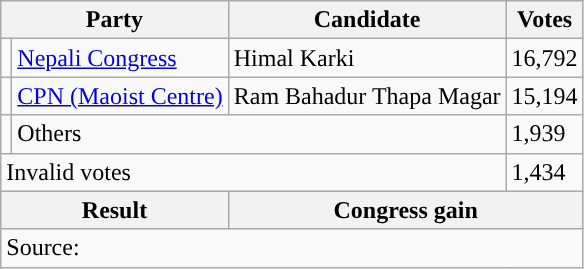<table class="wikitable">
<tr>
<th colspan="2">Party</th>
<th>Candidate</th>
<th>Votes</th>
</tr>
<tr>
<td style="background-color:"></td>
<td><a href='#'>Nepali Congress</a></td>
<td>Himal Karki</td>
<td>16,792</td>
</tr>
<tr>
<td style="background-color:"></td>
<td><a href='#'>CPN (Maoist Centre)</a></td>
<td>Ram Bahadur Thapa Magar</td>
<td>15,194</td>
</tr>
<tr>
<td></td>
<td colspan="2">Others</td>
<td>1,939</td>
</tr>
<tr>
<td colspan="3">Invalid votes</td>
<td>1,434</td>
</tr>
<tr>
<th colspan="2">Result</th>
<th colspan="2">Congress gain</th>
</tr>
<tr>
<td colspan="4">Source: </td>
</tr>
</table>
